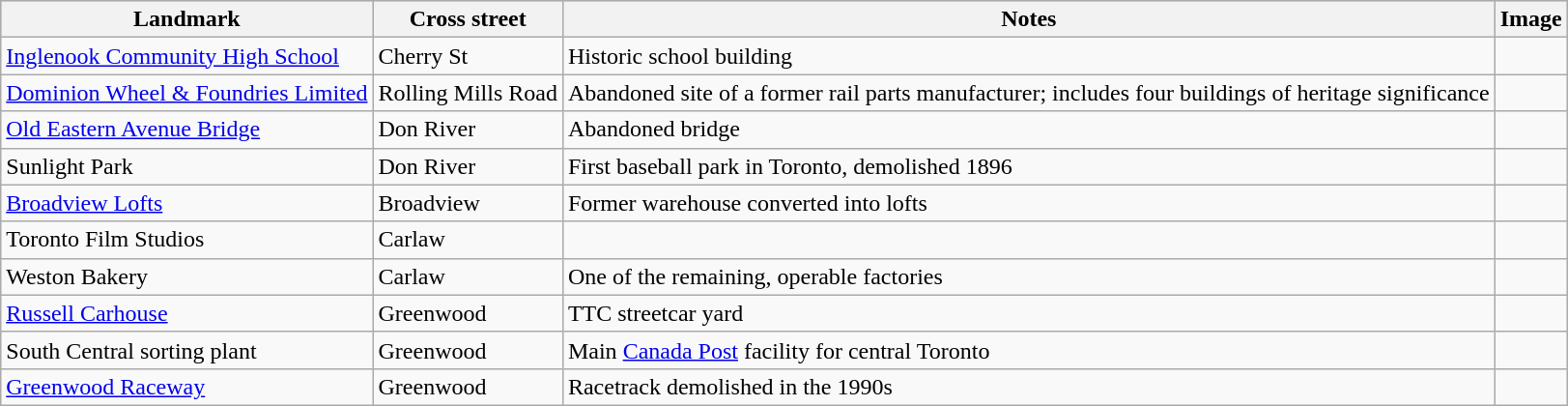<table class="wikitable sortable">
<tr style="background:lightblue;">
<th>Landmark</th>
<th>Cross street</th>
<th>Notes</th>
<th>Image</th>
</tr>
<tr>
<td><a href='#'>Inglenook Community High School</a></td>
<td>Cherry St</td>
<td>Historic school building</td>
<td></td>
</tr>
<tr>
<td><a href='#'>Dominion Wheel & Foundries Limited</a></td>
<td>Rolling Mills Road</td>
<td>Abandoned site of a former rail parts manufacturer; includes four buildings of heritage significance</td>
<td></td>
</tr>
<tr>
<td><a href='#'>Old Eastern Avenue Bridge</a></td>
<td>Don River</td>
<td>Abandoned bridge</td>
<td></td>
</tr>
<tr>
<td>Sunlight Park</td>
<td>Don River</td>
<td>First baseball park in Toronto, demolished 1896</td>
<td></td>
</tr>
<tr>
<td><a href='#'>Broadview Lofts</a></td>
<td>Broadview</td>
<td>Former warehouse converted into lofts</td>
<td></td>
</tr>
<tr>
<td>Toronto Film Studios</td>
<td>Carlaw</td>
<td></td>
<td></td>
</tr>
<tr>
<td>Weston Bakery</td>
<td>Carlaw</td>
<td>One of the remaining, operable factories</td>
<td></td>
</tr>
<tr>
<td><a href='#'>Russell Carhouse</a></td>
<td>Greenwood</td>
<td>TTC streetcar yard</td>
<td></td>
</tr>
<tr>
<td>South Central sorting plant</td>
<td>Greenwood</td>
<td>Main <a href='#'>Canada Post</a> facility for central Toronto</td>
<td></td>
</tr>
<tr>
<td><a href='#'>Greenwood Raceway</a></td>
<td>Greenwood</td>
<td>Racetrack demolished in the 1990s</td>
<td></td>
</tr>
</table>
